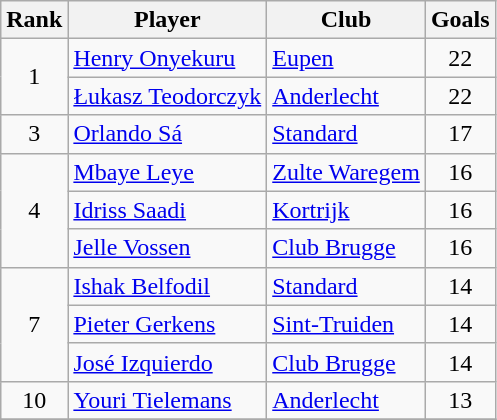<table class="wikitable" style="text-align:center">
<tr>
<th>Rank</th>
<th>Player</th>
<th>Club</th>
<th>Goals</th>
</tr>
<tr>
<td rowspan=2>1</td>
<td align="left"> <a href='#'>Henry Onyekuru</a></td>
<td align="left"><a href='#'>Eupen</a></td>
<td>22</td>
</tr>
<tr>
<td align="left"> <a href='#'>Łukasz Teodorczyk</a></td>
<td align="left"><a href='#'>Anderlecht</a></td>
<td>22</td>
</tr>
<tr>
<td>3</td>
<td align="left"> <a href='#'>Orlando Sá</a></td>
<td align="left"><a href='#'>Standard</a></td>
<td>17</td>
</tr>
<tr>
<td rowspan=3>4</td>
<td align="left"> <a href='#'>Mbaye Leye</a></td>
<td align="left"><a href='#'>Zulte Waregem</a></td>
<td>16</td>
</tr>
<tr>
<td align="left"> <a href='#'>Idriss Saadi</a></td>
<td align="left"><a href='#'>Kortrijk</a></td>
<td>16</td>
</tr>
<tr>
<td align="left"> <a href='#'>Jelle Vossen</a></td>
<td align="left"><a href='#'>Club Brugge</a></td>
<td>16</td>
</tr>
<tr>
<td rowspan=3>7</td>
<td align="left"> <a href='#'>Ishak Belfodil</a></td>
<td align="left"><a href='#'>Standard</a></td>
<td>14</td>
</tr>
<tr>
<td align="left"> <a href='#'>Pieter Gerkens</a></td>
<td align="left"><a href='#'>Sint-Truiden</a></td>
<td>14</td>
</tr>
<tr>
<td align="left"> <a href='#'>José Izquierdo</a></td>
<td align="left"><a href='#'>Club Brugge</a></td>
<td>14</td>
</tr>
<tr>
<td>10</td>
<td align="left"> <a href='#'>Youri Tielemans</a></td>
<td align="left"><a href='#'>Anderlecht</a></td>
<td>13</td>
</tr>
<tr>
</tr>
</table>
